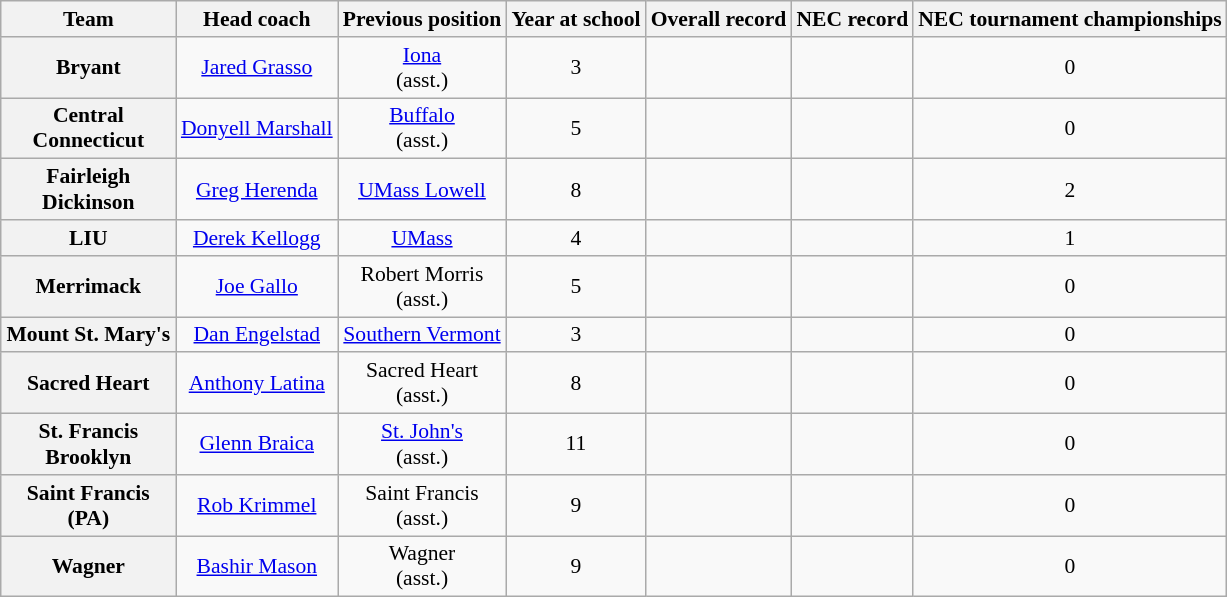<table class="wikitable sortable" style="text-align: center;font-size:90%;">
<tr>
<th width="110">Team</th>
<th>Head coach</th>
<th>Previous position</th>
<th>Year at school</th>
<th>Overall record</th>
<th>NEC record</th>
<th>NEC tournament championships</th>
</tr>
<tr>
<th style=>Bryant</th>
<td><a href='#'>Jared Grasso</a></td>
<td><a href='#'>Iona</a> <br>(asst.)</td>
<td>3</td>
<td></td>
<td></td>
<td>0</td>
</tr>
<tr>
<th style=>Central Connecticut</th>
<td><a href='#'>Donyell Marshall</a></td>
<td><a href='#'>Buffalo</a><br>(asst.)</td>
<td>5</td>
<td></td>
<td></td>
<td>0</td>
</tr>
<tr>
<th style=>Fairleigh Dickinson</th>
<td><a href='#'>Greg Herenda</a></td>
<td><a href='#'>UMass Lowell</a></td>
<td>8</td>
<td></td>
<td></td>
<td>2</td>
</tr>
<tr>
<th style=>LIU</th>
<td><a href='#'>Derek Kellogg</a></td>
<td><a href='#'>UMass</a></td>
<td>4</td>
<td></td>
<td></td>
<td>1</td>
</tr>
<tr>
<th style=>Merrimack</th>
<td><a href='#'>Joe Gallo</a></td>
<td>Robert Morris<br>(asst.)</td>
<td>5</td>
<td></td>
<td></td>
<td>0</td>
</tr>
<tr>
<th style=>Mount St. Mary's</th>
<td><a href='#'>Dan Engelstad</a></td>
<td><a href='#'>Southern Vermont</a></td>
<td>3</td>
<td></td>
<td></td>
<td>0</td>
</tr>
<tr>
<th style= >Sacred Heart</th>
<td><a href='#'>Anthony Latina</a></td>
<td>Sacred Heart<br>(asst.)</td>
<td>8</td>
<td></td>
<td></td>
<td>0</td>
</tr>
<tr>
<th style=>St. Francis Brooklyn</th>
<td><a href='#'>Glenn Braica</a></td>
<td><a href='#'>St. John's</a><br>(asst.)</td>
<td>11</td>
<td></td>
<td></td>
<td>0</td>
</tr>
<tr>
<th style=>Saint Francis (PA)</th>
<td><a href='#'>Rob Krimmel</a></td>
<td>Saint Francis<br>(asst.)</td>
<td>9</td>
<td></td>
<td></td>
<td>0</td>
</tr>
<tr>
<th style=>Wagner</th>
<td><a href='#'>Bashir Mason</a></td>
<td>Wagner<br>(asst.)</td>
<td>9</td>
<td></td>
<td></td>
<td>0</td>
</tr>
</table>
